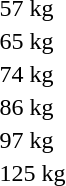<table>
<tr>
<td rowspan=2>57 kg<br></td>
<td rowspan=2></td>
<td rowspan=2></td>
<td></td>
</tr>
<tr>
<td></td>
</tr>
<tr>
<td rowspan=2>65 kg<br></td>
<td rowspan=2></td>
<td rowspan=2></td>
<td></td>
</tr>
<tr>
<td></td>
</tr>
<tr>
<td rowspan=2>74 kg<br></td>
<td rowspan=2></td>
<td rowspan=2></td>
<td></td>
</tr>
<tr>
<td></td>
</tr>
<tr>
<td rowspan=2>86 kg<br></td>
<td rowspan=2></td>
<td rowspan=2></td>
<td></td>
</tr>
<tr>
<td></td>
</tr>
<tr>
<td rowspan=2>97 kg<br></td>
<td rowspan=2></td>
<td rowspan=2></td>
<td></td>
</tr>
<tr>
<td></td>
</tr>
<tr>
<td>125 kg<br></td>
<td></td>
<td></td>
<td></td>
</tr>
</table>
